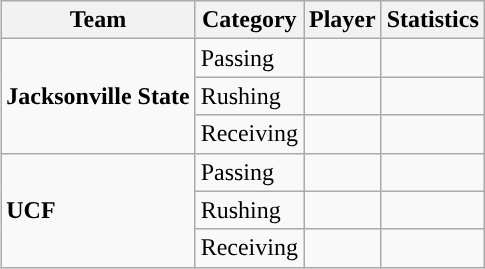<table class="wikitable" style="float: right;">
<tr>
<th>Team</th>
<th>Category</th>
<th>Player</th>
<th>Statistics</th>
</tr>
<tr>
<td rowspan=3><strong>Jacksonville State</strong></td>
<td>Passing</td>
<td></td>
<td></td>
</tr>
<tr>
<td>Rushing</td>
<td></td>
<td></td>
</tr>
<tr>
<td>Receiving</td>
<td></td>
<td></td>
</tr>
<tr>
<td rowspan=3><strong>UCF</strong></td>
<td>Passing</td>
<td></td>
<td></td>
</tr>
<tr>
<td>Rushing</td>
<td></td>
<td></td>
</tr>
<tr>
<td>Receiving</td>
<td></td>
<td></td>
</tr>
</table>
